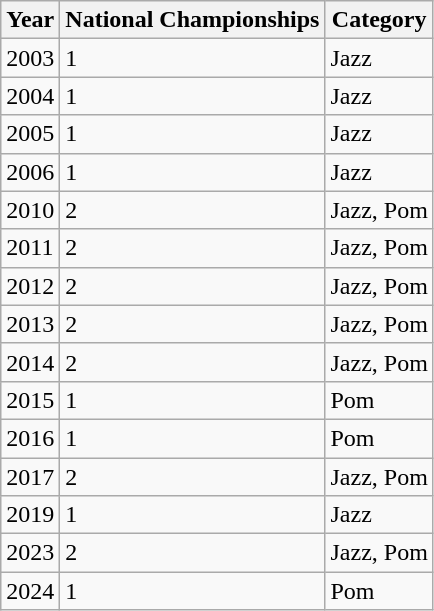<table class="wikitable mw-collapsible">
<tr>
<th>Year</th>
<th>National Championships</th>
<th>Category</th>
</tr>
<tr>
<td>2003</td>
<td>1</td>
<td>Jazz</td>
</tr>
<tr>
<td>2004</td>
<td>1</td>
<td>Jazz</td>
</tr>
<tr>
<td>2005</td>
<td>1</td>
<td>Jazz</td>
</tr>
<tr>
<td>2006</td>
<td>1</td>
<td>Jazz</td>
</tr>
<tr>
<td>2010</td>
<td>2</td>
<td>Jazz, Pom</td>
</tr>
<tr>
<td>2011</td>
<td>2</td>
<td>Jazz, Pom</td>
</tr>
<tr>
<td>2012</td>
<td>2</td>
<td>Jazz, Pom</td>
</tr>
<tr>
<td>2013</td>
<td>2</td>
<td>Jazz, Pom</td>
</tr>
<tr>
<td>2014</td>
<td>2</td>
<td>Jazz, Pom</td>
</tr>
<tr>
<td>2015</td>
<td>1</td>
<td>Pom</td>
</tr>
<tr>
<td>2016</td>
<td>1</td>
<td>Pom</td>
</tr>
<tr>
<td>2017</td>
<td>2</td>
<td>Jazz, Pom</td>
</tr>
<tr>
<td>2019</td>
<td>1</td>
<td>Jazz</td>
</tr>
<tr>
<td>2023</td>
<td>2</td>
<td>Jazz, Pom</td>
</tr>
<tr>
<td>2024</td>
<td>1</td>
<td>Pom</td>
</tr>
</table>
